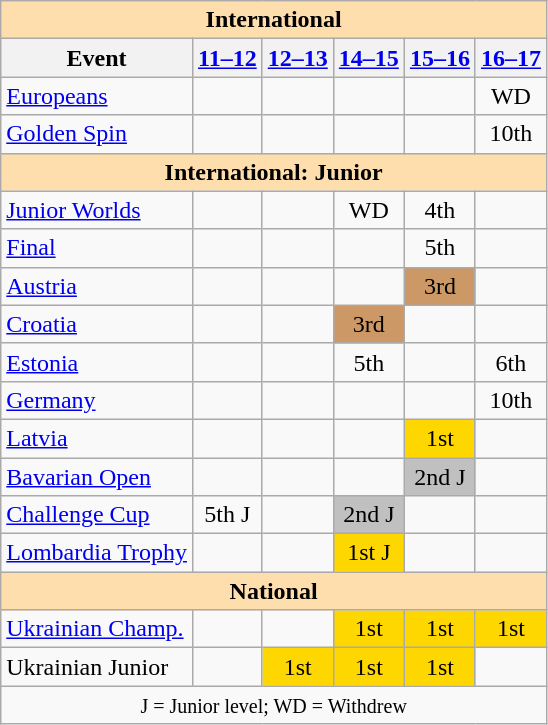<table class="wikitable" style="text-align:center">
<tr>
<th style="background-color: #ffdead; " colspan=6 align=center>International</th>
</tr>
<tr>
<th>Event</th>
<th><a href='#'>11–12</a></th>
<th><a href='#'>12–13</a></th>
<th><a href='#'>14–15</a></th>
<th><a href='#'>15–16</a></th>
<th><a href='#'>16–17</a></th>
</tr>
<tr>
<td align=left><a href='#'>Europeans</a></td>
<td></td>
<td></td>
<td></td>
<td></td>
<td>WD</td>
</tr>
<tr>
<td align=left> <a href='#'>Golden Spin</a></td>
<td></td>
<td></td>
<td></td>
<td></td>
<td>10th</td>
</tr>
<tr>
<th style="background-color: #ffdead; " colspan=6 align=center>International: Junior</th>
</tr>
<tr>
<td align=left><a href='#'>Junior Worlds</a></td>
<td></td>
<td></td>
<td>WD</td>
<td>4th</td>
<td></td>
</tr>
<tr>
<td align=left> <a href='#'>Final</a></td>
<td></td>
<td></td>
<td></td>
<td>5th</td>
<td></td>
</tr>
<tr>
<td align=left> <a href='#'>Austria</a></td>
<td></td>
<td></td>
<td></td>
<td bgcolor=cc9966>3rd</td>
<td></td>
</tr>
<tr>
<td align=left> <a href='#'>Croatia</a></td>
<td></td>
<td></td>
<td bgcolor=cc9966>3rd</td>
<td></td>
<td></td>
</tr>
<tr>
<td align=left> <a href='#'>Estonia</a></td>
<td></td>
<td></td>
<td>5th</td>
<td></td>
<td>6th</td>
</tr>
<tr>
<td align=left> <a href='#'>Germany</a></td>
<td></td>
<td></td>
<td></td>
<td></td>
<td>10th</td>
</tr>
<tr>
<td align=left> <a href='#'>Latvia</a></td>
<td></td>
<td></td>
<td></td>
<td bgcolor=gold>1st</td>
<td></td>
</tr>
<tr>
<td align=left><a href='#'>Bavarian Open</a></td>
<td></td>
<td></td>
<td></td>
<td bgcolor=silver>2nd J</td>
<td></td>
</tr>
<tr>
<td align=left><a href='#'>Challenge Cup</a></td>
<td>5th J</td>
<td></td>
<td bgcolor=silver>2nd J</td>
<td></td>
<td></td>
</tr>
<tr>
<td align=left><a href='#'>Lombardia Trophy</a></td>
<td></td>
<td></td>
<td bgcolor=gold>1st J</td>
<td></td>
<td></td>
</tr>
<tr>
<th style="background-color: #ffdead; " colspan=6 align=center>National</th>
</tr>
<tr>
<td align=left><a href='#'>Ukrainian Champ.</a></td>
<td></td>
<td></td>
<td bgcolor=gold>1st</td>
<td bgcolor=gold>1st</td>
<td bgcolor=gold>1st</td>
</tr>
<tr>
<td align=left>Ukrainian Junior</td>
<td></td>
<td bgcolor=gold>1st</td>
<td bgcolor=gold>1st</td>
<td bgcolor=gold>1st</td>
<td></td>
</tr>
<tr>
<td colspan=6 align=center><small> J = Junior level; WD = Withdrew </small></td>
</tr>
</table>
